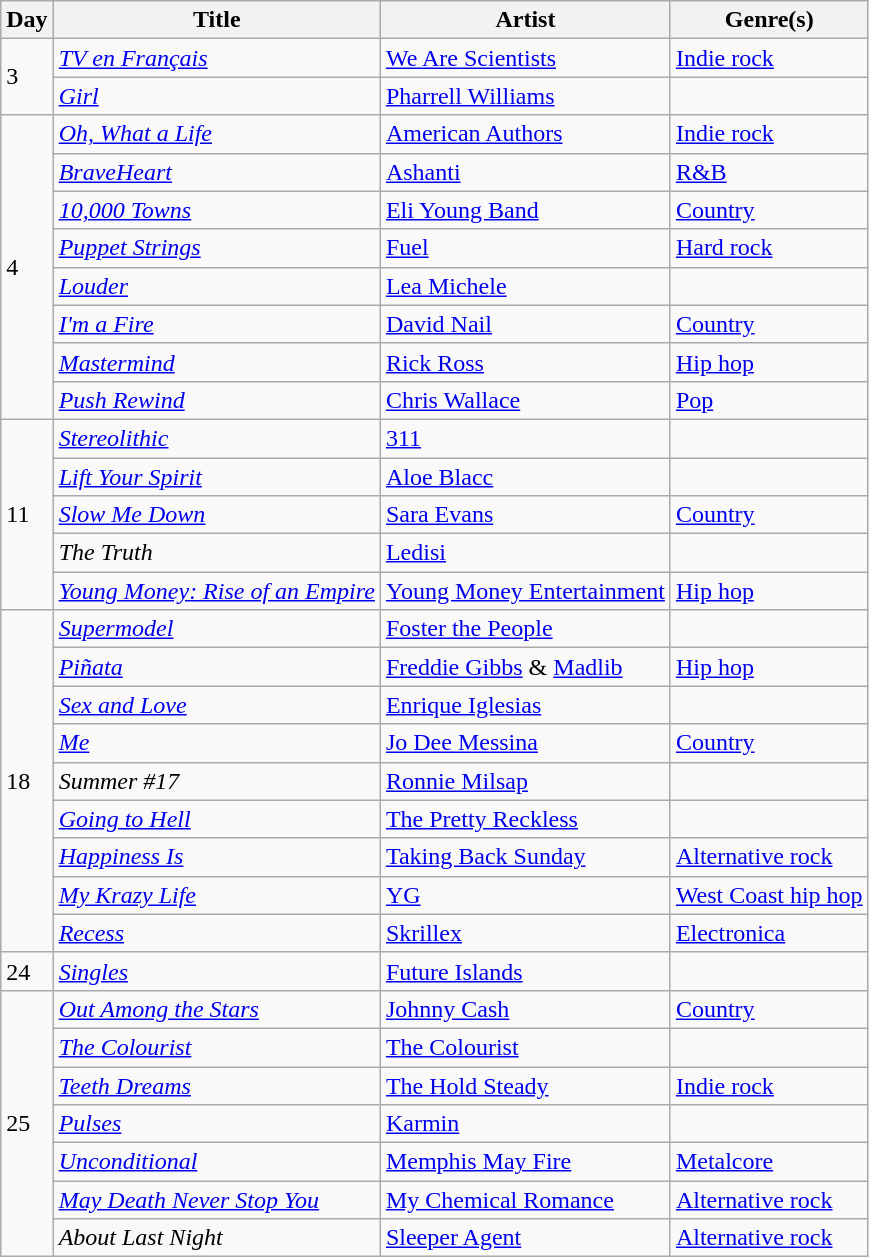<table class="wikitable" style="text-align: left;">
<tr>
<th>Day</th>
<th>Title</th>
<th>Artist</th>
<th>Genre(s)</th>
</tr>
<tr>
<td rowspan="2">3</td>
<td><em><a href='#'>TV en Français</a></em></td>
<td><a href='#'>We Are Scientists</a></td>
<td><a href='#'>Indie rock</a></td>
</tr>
<tr>
<td><em><a href='#'>Girl</a></em></td>
<td><a href='#'>Pharrell Williams</a></td>
<td></td>
</tr>
<tr>
<td rowspan="8">4</td>
<td><em><a href='#'>Oh, What a Life</a></em></td>
<td><a href='#'>American Authors</a></td>
<td><a href='#'>Indie rock</a></td>
</tr>
<tr>
<td><em><a href='#'>BraveHeart</a></em></td>
<td><a href='#'>Ashanti</a></td>
<td><a href='#'>R&B</a></td>
</tr>
<tr>
<td><em><a href='#'>10,000 Towns</a></em></td>
<td><a href='#'>Eli Young Band</a></td>
<td><a href='#'>Country</a></td>
</tr>
<tr>
<td><em><a href='#'>Puppet Strings</a></em></td>
<td><a href='#'>Fuel</a></td>
<td><a href='#'>Hard rock</a></td>
</tr>
<tr>
<td><em><a href='#'>Louder</a></em></td>
<td><a href='#'>Lea Michele</a></td>
<td></td>
</tr>
<tr>
<td><em><a href='#'>I'm a Fire</a></em></td>
<td><a href='#'>David Nail</a></td>
<td><a href='#'>Country</a></td>
</tr>
<tr>
<td><em><a href='#'>Mastermind</a></em></td>
<td><a href='#'>Rick Ross</a></td>
<td><a href='#'>Hip hop</a></td>
</tr>
<tr>
<td><em><a href='#'>Push Rewind</a></em></td>
<td><a href='#'>Chris Wallace</a></td>
<td><a href='#'>Pop</a></td>
</tr>
<tr>
<td rowspan="5">11</td>
<td><em><a href='#'>Stereolithic</a></em></td>
<td><a href='#'>311</a></td>
<td></td>
</tr>
<tr>
<td><em><a href='#'>Lift Your Spirit</a></em></td>
<td><a href='#'>Aloe Blacc</a></td>
<td></td>
</tr>
<tr>
<td><em><a href='#'>Slow Me Down</a></em></td>
<td><a href='#'>Sara Evans</a></td>
<td><a href='#'>Country</a></td>
</tr>
<tr>
<td><em>The Truth</em></td>
<td><a href='#'>Ledisi</a></td>
<td></td>
</tr>
<tr>
<td><em><a href='#'>Young Money: Rise of an Empire</a></em></td>
<td><a href='#'>Young Money Entertainment</a></td>
<td><a href='#'>Hip hop</a></td>
</tr>
<tr>
<td rowspan="9">18</td>
<td><em><a href='#'>Supermodel</a></em></td>
<td><a href='#'>Foster the People</a></td>
<td></td>
</tr>
<tr>
<td><em><a href='#'>Piñata</a></em></td>
<td><a href='#'>Freddie Gibbs</a> & <a href='#'>Madlib</a></td>
<td><a href='#'>Hip hop</a></td>
</tr>
<tr>
<td><em><a href='#'>Sex and Love</a></em></td>
<td><a href='#'>Enrique Iglesias</a></td>
<td></td>
</tr>
<tr>
<td><em><a href='#'>Me</a></em></td>
<td><a href='#'>Jo Dee Messina</a></td>
<td><a href='#'>Country</a></td>
</tr>
<tr>
<td><em>Summer #17</em></td>
<td><a href='#'>Ronnie Milsap</a></td>
<td></td>
</tr>
<tr>
<td><em><a href='#'>Going to Hell</a></em></td>
<td><a href='#'>The Pretty Reckless</a></td>
<td></td>
</tr>
<tr>
<td><em><a href='#'>Happiness Is</a></em></td>
<td><a href='#'>Taking Back Sunday</a></td>
<td><a href='#'>Alternative rock</a></td>
</tr>
<tr>
<td><em><a href='#'>My Krazy Life</a></em></td>
<td><a href='#'>YG</a></td>
<td><a href='#'>West Coast hip hop</a></td>
</tr>
<tr>
<td><em><a href='#'>Recess</a></em></td>
<td><a href='#'>Skrillex</a></td>
<td><a href='#'>Electronica</a></td>
</tr>
<tr>
<td>24</td>
<td><em><a href='#'>Singles</a></em></td>
<td><a href='#'>Future Islands</a></td>
<td></td>
</tr>
<tr>
<td rowspan="7">25</td>
<td><em><a href='#'>Out Among the Stars</a></em></td>
<td><a href='#'>Johnny Cash</a></td>
<td><a href='#'>Country</a></td>
</tr>
<tr>
<td><em><a href='#'>The Colourist</a></em></td>
<td><a href='#'>The Colourist</a></td>
<td></td>
</tr>
<tr>
<td><em><a href='#'>Teeth Dreams</a></em></td>
<td><a href='#'>The Hold Steady</a></td>
<td><a href='#'>Indie rock</a></td>
</tr>
<tr>
<td><em><a href='#'>Pulses</a></em></td>
<td><a href='#'>Karmin</a></td>
<td></td>
</tr>
<tr>
<td><em><a href='#'>Unconditional</a></em></td>
<td><a href='#'>Memphis May Fire</a></td>
<td><a href='#'>Metalcore</a></td>
</tr>
<tr>
<td><em><a href='#'>May Death Never Stop You</a></em></td>
<td><a href='#'>My Chemical Romance</a></td>
<td><a href='#'>Alternative rock</a></td>
</tr>
<tr>
<td><em>About Last Night</em></td>
<td><a href='#'>Sleeper Agent</a></td>
<td><a href='#'>Alternative rock</a></td>
</tr>
</table>
